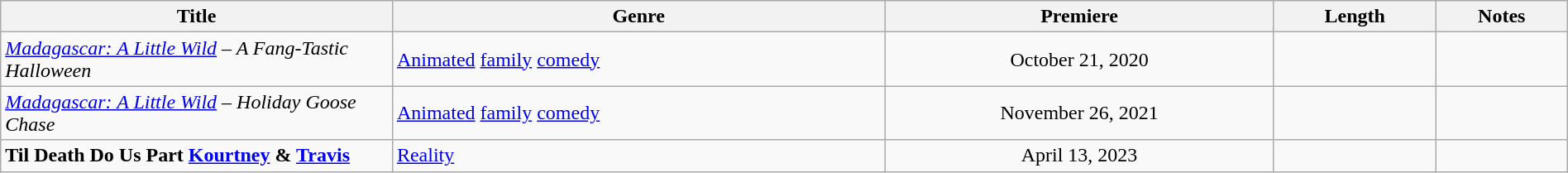<table class="wikitable sortable" style="width:100%;">
<tr>
<th scope="col" style="width:25%;">Title</th>
<th>Genre</th>
<th>Premiere</th>
<th>Length</th>
<th>Notes</th>
</tr>
<tr>
<td><em><a href='#'>Madagascar: A Little Wild</a> – A Fang-Tastic Halloween</em></td>
<td><a href='#'>Animated</a> <a href='#'>family</a> <a href='#'>comedy</a></td>
<td style="text-align:center">October 21, 2020</td>
<td></td>
<td></td>
</tr>
<tr>
<td><em><a href='#'>Madagascar: A Little Wild</a> – Holiday Goose Chase</em></td>
<td><a href='#'>Animated</a> <a href='#'>family</a> <a href='#'>comedy</a></td>
<td style="text-align:center">November 26, 2021</td>
<td></td>
<td></td>
</tr>
<tr>
<td><strong>Til Death Do Us Part <a href='#'>Kourtney</a> & <a href='#'>Travis</a><em></td>
<td><a href='#'>Reality</a></td>
<td style="text-align:center">April 13, 2023</td>
<td></td>
<td></td>
</tr>
</table>
